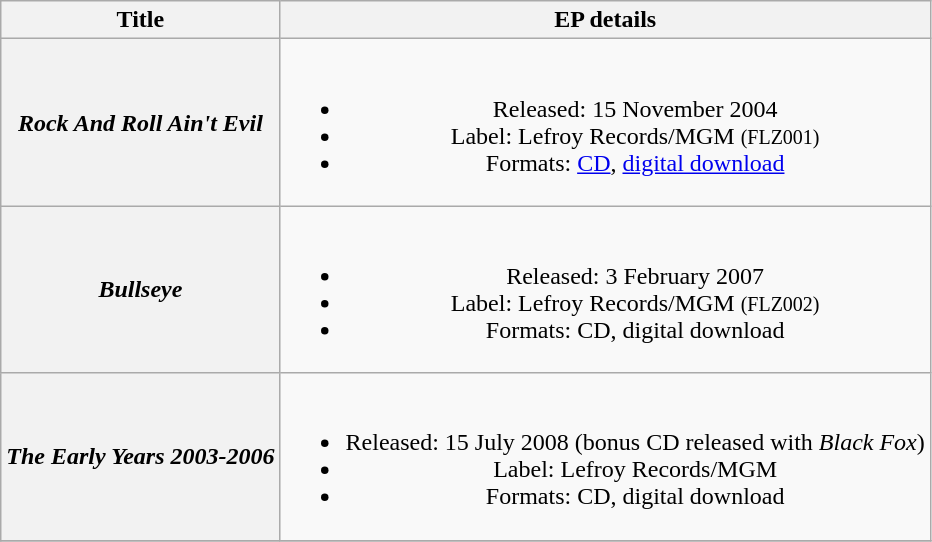<table class="wikitable plainrowheaders" style="text-align:center;">
<tr>
<th scope="col">Title</th>
<th scope="col">EP details</th>
</tr>
<tr>
<th scope="row"><em>Rock And Roll Ain't Evil</em></th>
<td><br><ul><li>Released: 15 November 2004</li><li>Label: Lefroy Records/MGM <small>(FLZ001)</small></li><li>Formats: <a href='#'>CD</a>, <a href='#'>digital download</a></li></ul></td>
</tr>
<tr>
<th scope="row"><em>Bullseye</em></th>
<td><br><ul><li>Released: 3 February 2007</li><li>Label: Lefroy Records/MGM <small>(FLZ002)</small></li><li>Formats: CD, digital download</li></ul></td>
</tr>
<tr>
<th scope="row"><em>The Early Years 2003-2006</em></th>
<td><br><ul><li>Released: 15 July 2008 (bonus CD released with <em>Black Fox</em>)</li><li>Label: Lefroy Records/MGM</li><li>Formats: CD, digital download</li></ul></td>
</tr>
<tr>
</tr>
</table>
